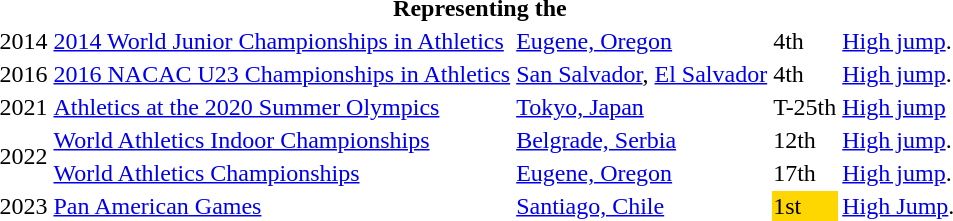<table>
<tr>
<th colspan="7">Representing the </th>
</tr>
<tr>
<td>2014</td>
<td><a href='#'>2014 World Junior Championships in Athletics</a></td>
<td><a href='#'>Eugene, Oregon</a></td>
<td>4th</td>
<td><a href='#'>High jump</a>.</td>
<td></td>
</tr>
<tr>
<td>2016</td>
<td><a href='#'>2016 NACAC U23 Championships in Athletics</a></td>
<td><a href='#'>San Salvador</a>, <a href='#'>El Salvador</a></td>
<td>4th</td>
<td><a href='#'>High jump</a>.</td>
<td></td>
</tr>
<tr>
<td>2021</td>
<td><a href='#'>Athletics at the 2020 Summer Olympics</a></td>
<td><a href='#'>Tokyo, Japan</a></td>
<td>T-25th</td>
<td><a href='#'>High jump</a></td>
<td></td>
</tr>
<tr>
<td rowspan=2>2022</td>
<td><a href='#'>World Athletics Indoor Championships</a></td>
<td><a href='#'>Belgrade, Serbia</a></td>
<td>12th</td>
<td><a href='#'>High jump</a>.</td>
<td></td>
</tr>
<tr>
<td><a href='#'>World Athletics Championships</a></td>
<td><a href='#'>Eugene, Oregon</a></td>
<td>17th</td>
<td><a href='#'>High jump</a>.</td>
<td></td>
</tr>
<tr>
<td>2023</td>
<td><a href='#'>Pan American Games</a></td>
<td><a href='#'>Santiago, Chile</a></td>
<td bgcolor="gold">1st</td>
<td><a href='#'>High Jump</a>.</td>
<td></td>
</tr>
<tr>
</tr>
</table>
